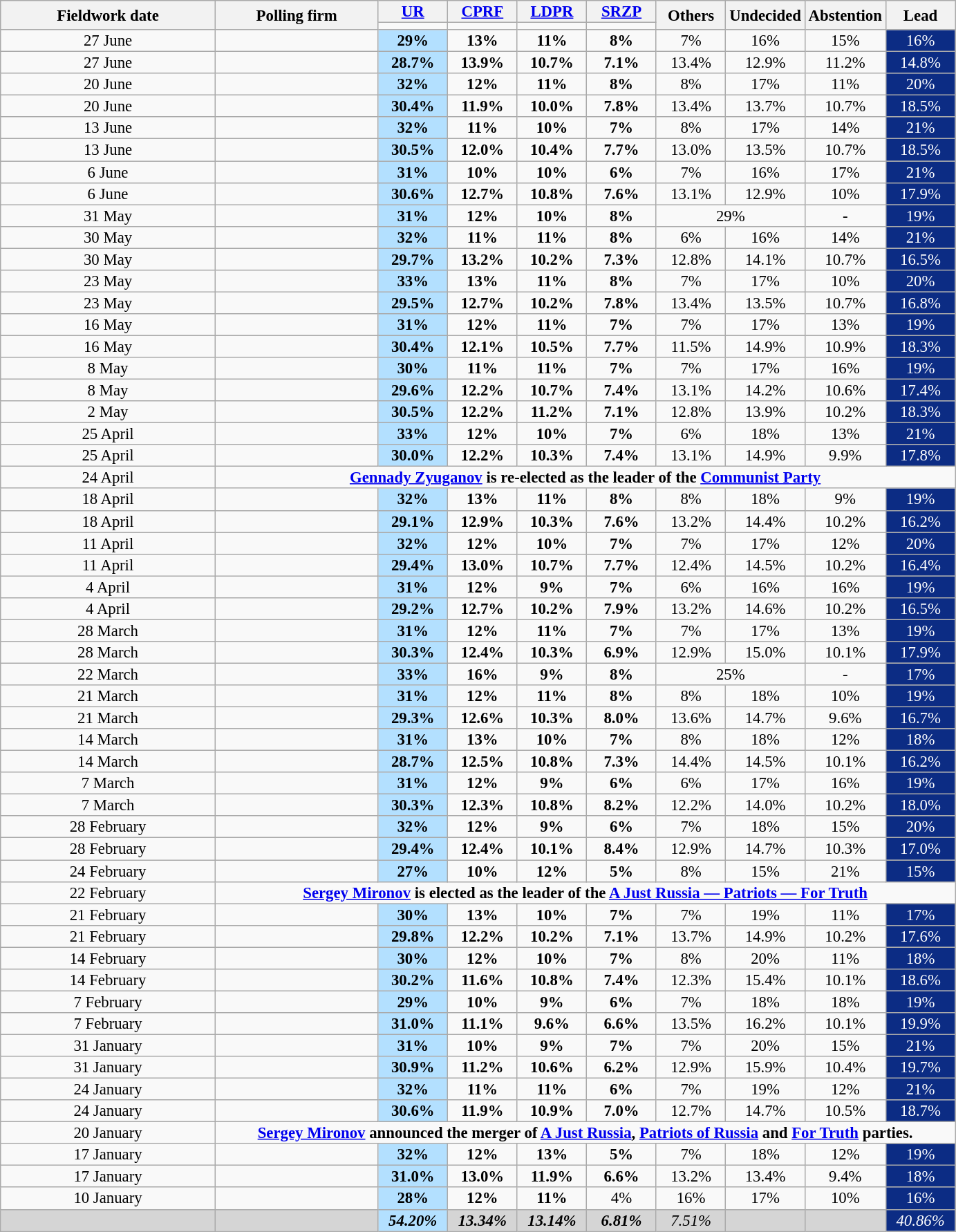<table class="wikitable mw-collapsible mw-collapsed" style="font-size:95%; line-height:14px; text-align:center">
<tr>
<th style=width:200px; rowspan=2>Fieldwork date</th>
<th style=width:150px; rowspan=2>Polling firm</th>
<th style="width:60px;"><a href='#'>UR</a></th>
<th style="width:60px;"><a href='#'>CPRF</a></th>
<th style="width:60px;"><a href='#'>LDPR</a></th>
<th style="width:60px;"><a href='#'>SRZP</a></th>
<th style="width:60px;" rowspan=2>Others</th>
<th style="width:60px;" rowspan=2>Undecided</th>
<th style="width:60px;" rowspan=2>Abstention</th>
<th style="width:60px;" rowspan="2">Lead</th>
</tr>
<tr>
<td bgcolor=></td>
<td bgcolor=></td>
<td bgcolor=></td>
<td bgcolor=></td>
</tr>
<tr>
<td>27 June</td>
<td></td>
<td style="background:#B3E0FF"><strong>29%</strong></td>
<td><strong>13%</strong></td>
<td><strong>11%</strong></td>
<td><strong>8%</strong></td>
<td>7%</td>
<td>16%</td>
<td>15%</td>
<td style="background:#0C2C84; color:white;">16%</td>
</tr>
<tr>
<td>27 June</td>
<td></td>
<td style="background:#B3E0FF"><strong>28.7%</strong></td>
<td><strong>13.9%</strong></td>
<td><strong>10.7%</strong></td>
<td><strong>7.1%</strong></td>
<td>13.4%</td>
<td>12.9%</td>
<td>11.2%</td>
<td style="background:#0C2C84; color:white;">14.8%</td>
</tr>
<tr>
<td>20 June</td>
<td></td>
<td style="background:#B3E0FF"><strong>32%</strong></td>
<td><strong>12%</strong></td>
<td><strong>11%</strong></td>
<td><strong>8%</strong></td>
<td>8%</td>
<td>17%</td>
<td>11%</td>
<td style="background:#0C2C84; color:white;">20%</td>
</tr>
<tr>
<td>20 June</td>
<td></td>
<td style="background:#B3E0FF"><strong>30.4%</strong></td>
<td><strong>11.9%</strong></td>
<td><strong>10.0%</strong></td>
<td><strong>7.8%</strong></td>
<td>13.4%</td>
<td>13.7%</td>
<td>10.7%</td>
<td style="background:#0C2C84; color:white;">18.5%</td>
</tr>
<tr>
<td>13 June</td>
<td></td>
<td style="background:#B3E0FF"><strong>32%</strong></td>
<td><strong>11%</strong></td>
<td><strong>10%</strong></td>
<td><strong>7%</strong></td>
<td>8%</td>
<td>17%</td>
<td>14%</td>
<td style="background:#0C2C84; color:white;">21%</td>
</tr>
<tr>
<td>13 June</td>
<td></td>
<td style="background:#B3E0FF"><strong>30.5%</strong></td>
<td><strong>12.0%</strong></td>
<td><strong>10.4%</strong></td>
<td><strong>7.7%</strong></td>
<td>13.0%</td>
<td>13.5%</td>
<td>10.7%</td>
<td style="background:#0C2C84; color:white;">18.5%</td>
</tr>
<tr>
<td>6 June</td>
<td></td>
<td style="background:#B3E0FF"><strong>31%</strong></td>
<td><strong>10%</strong></td>
<td><strong>10%</strong></td>
<td><strong>6%</strong></td>
<td>7%</td>
<td>16%</td>
<td>17%</td>
<td style="background:#0C2C84; color:white;">21%</td>
</tr>
<tr>
<td>6 June</td>
<td></td>
<td style="background:#B3E0FF"><strong>30.6%</strong></td>
<td><strong>12.7%</strong></td>
<td><strong>10.8%</strong></td>
<td><strong>7.6%</strong></td>
<td>13.1%</td>
<td>12.9%</td>
<td>10%</td>
<td style="background:#0C2C84; color:white;">17.9%</td>
</tr>
<tr>
<td>31 May</td>
<td></td>
<td style="background:#B3E0FF"><strong>31%</strong></td>
<td><strong>12%</strong></td>
<td><strong>10%</strong></td>
<td><strong>8%</strong></td>
<td colspan="2">29%</td>
<td>-</td>
<td style="background:#0C2C84; color:white;">19%</td>
</tr>
<tr>
<td>30 May</td>
<td></td>
<td style="background:#B3E0FF"><strong>32%</strong></td>
<td><strong>11%</strong></td>
<td><strong>11%</strong></td>
<td><strong>8%</strong></td>
<td>6%</td>
<td>16%</td>
<td>14%</td>
<td style="background:#0C2C84; color:white;">21%</td>
</tr>
<tr>
<td>30 May</td>
<td></td>
<td style="background:#B3E0FF"><strong>29.7%</strong></td>
<td><strong>13.2%</strong></td>
<td><strong>10.2%</strong></td>
<td><strong>7.3%</strong></td>
<td>12.8%</td>
<td>14.1%</td>
<td>10.7%</td>
<td style="background:#0C2C84; color:white;">16.5%</td>
</tr>
<tr>
<td>23 May</td>
<td></td>
<td style="background:#B3E0FF"><strong>33%</strong></td>
<td><strong>13%</strong></td>
<td><strong>11%</strong></td>
<td><strong>8%</strong></td>
<td>7%</td>
<td>17%</td>
<td>10%</td>
<td style="background:#0C2C84; color:white;">20%</td>
</tr>
<tr>
<td>23 May</td>
<td></td>
<td style="background:#B3E0FF"><strong>29.5%</strong></td>
<td><strong>12.7%</strong></td>
<td><strong>10.2%</strong></td>
<td><strong>7.8%</strong></td>
<td>13.4%</td>
<td>13.5%</td>
<td>10.7%</td>
<td style="background:#0C2C84; color:white;">16.8%</td>
</tr>
<tr>
<td>16 May</td>
<td></td>
<td style="background:#B3E0FF"><strong>31%</strong></td>
<td><strong>12%</strong></td>
<td><strong>11%</strong></td>
<td><strong>7%</strong></td>
<td>7%</td>
<td>17%</td>
<td>13%</td>
<td style="background:#0C2C84; color:white;">19%</td>
</tr>
<tr>
<td>16 May</td>
<td></td>
<td style="background:#B3E0FF"><strong>30.4%</strong></td>
<td><strong>12.1%</strong></td>
<td><strong>10.5%</strong></td>
<td><strong>7.7%</strong></td>
<td>11.5%</td>
<td>14.9%</td>
<td>10.9%</td>
<td style="background:#0C2C84; color:white;">18.3%</td>
</tr>
<tr>
<td>8 May</td>
<td></td>
<td style="background:#B3E0FF"><strong>30%</strong></td>
<td><strong>11%</strong></td>
<td><strong>11%</strong></td>
<td><strong>7%</strong></td>
<td>7%</td>
<td>17%</td>
<td>16%</td>
<td style="background:#0C2C84; color:white;">19%</td>
</tr>
<tr>
<td>8 May</td>
<td></td>
<td style="background:#B3E0FF"><strong>29.6%</strong></td>
<td><strong>12.2%</strong></td>
<td><strong>10.7%</strong></td>
<td><strong>7.4%</strong></td>
<td>13.1%</td>
<td>14.2%</td>
<td>10.6%</td>
<td style="background:#0C2C84; color:white;">17.4%</td>
</tr>
<tr>
<td>2 May</td>
<td></td>
<td style="background:#B3E0FF"><strong>30.5%</strong></td>
<td><strong>12.2%</strong></td>
<td><strong>11.2%</strong></td>
<td><strong>7.1%</strong></td>
<td>12.8%</td>
<td>13.9%</td>
<td>10.2%</td>
<td style="background:#0C2C84; color:white;">18.3%</td>
</tr>
<tr>
<td>25 April</td>
<td></td>
<td style="background:#B3E0FF"><strong>33%</strong></td>
<td><strong>12%</strong></td>
<td><strong>10%</strong></td>
<td><strong>7%</strong></td>
<td>6%</td>
<td>18%</td>
<td>13%</td>
<td style="background:#0C2C84; color:white;">21%</td>
</tr>
<tr>
<td>25 April</td>
<td></td>
<td style="background:#B3E0FF"><strong>30.0%</strong></td>
<td><strong>12.2%</strong></td>
<td><strong>10.3%</strong></td>
<td><strong>7.4%</strong></td>
<td>13.1%</td>
<td>14.9%</td>
<td>9.9%</td>
<td style="background:#0C2C84; color:white;">17.8%</td>
</tr>
<tr>
<td>24 April</td>
<td colspan="11"><strong><a href='#'>Gennady Zyuganov</a> is re-elected as the leader of the <a href='#'>Communist Party</a></strong></td>
</tr>
<tr>
<td>18 April</td>
<td></td>
<td style="background:#B3E0FF"><strong>32%</strong></td>
<td><strong>13%</strong></td>
<td><strong>11%</strong></td>
<td><strong>8%</strong></td>
<td>8%</td>
<td>18%</td>
<td>9%</td>
<td style="background:#0C2C84; color:white;">19%</td>
</tr>
<tr>
<td>18 April</td>
<td></td>
<td style="background:#B3E0FF"><strong>29.1%</strong></td>
<td><strong>12.9%</strong></td>
<td><strong>10.3%</strong></td>
<td><strong>7.6%</strong></td>
<td>13.2%</td>
<td>14.4%</td>
<td>10.2%</td>
<td style="background:#0C2C84; color:white;">16.2%</td>
</tr>
<tr>
<td>11 April</td>
<td></td>
<td style="background:#B3E0FF"><strong>32%</strong></td>
<td><strong>12%</strong></td>
<td><strong>10%</strong></td>
<td><strong>7%</strong></td>
<td>7%</td>
<td>17%</td>
<td>12%</td>
<td style="background:#0C2C84; color:white;">20%</td>
</tr>
<tr>
<td>11 April</td>
<td></td>
<td style="background:#B3E0FF"><strong>29.4%</strong></td>
<td><strong>13.0%</strong></td>
<td><strong>10.7%</strong></td>
<td><strong>7.7%</strong></td>
<td>12.4%</td>
<td>14.5%</td>
<td>10.2%</td>
<td style="background:#0C2C84; color:white;">16.4%</td>
</tr>
<tr>
<td>4 April</td>
<td></td>
<td style="background:#B3E0FF"><strong>31%</strong></td>
<td><strong>12%</strong></td>
<td><strong>9%</strong></td>
<td><strong>7%</strong></td>
<td>6%</td>
<td>16%</td>
<td>16%</td>
<td style="background:#0C2C84; color:white;">19%</td>
</tr>
<tr>
<td>4 April</td>
<td></td>
<td style="background:#B3E0FF"><strong>29.2%</strong></td>
<td><strong>12.7%</strong></td>
<td><strong>10.2%</strong></td>
<td><strong>7.9%</strong></td>
<td>13.2%</td>
<td>14.6%</td>
<td>10.2%</td>
<td style="background:#0C2C84; color:white;">16.5%</td>
</tr>
<tr>
<td>28 March</td>
<td></td>
<td style="background:#B3E0FF"><strong>31%</strong></td>
<td><strong>12%</strong></td>
<td><strong>11%</strong></td>
<td><strong>7%</strong></td>
<td>7%</td>
<td>17%</td>
<td>13%</td>
<td style="background:#0C2C84; color:white;">19%</td>
</tr>
<tr>
<td>28 March</td>
<td></td>
<td style="background:#B3E0FF"><strong>30.3%</strong></td>
<td><strong>12.4%</strong></td>
<td><strong>10.3%</strong></td>
<td><strong>6.9%</strong></td>
<td>12.9%</td>
<td>15.0%</td>
<td>10.1%</td>
<td style="background:#0C2C84; color:white;">17.9%</td>
</tr>
<tr>
<td>22 March</td>
<td></td>
<td style="background:#B3E0FF"><strong>33%</strong></td>
<td><strong>16%</strong></td>
<td><strong>9%</strong></td>
<td><strong>8%</strong></td>
<td colspan="2">25%</td>
<td>-</td>
<td style="background:#0C2C84; color:white;">17%</td>
</tr>
<tr>
<td>21 March</td>
<td></td>
<td style="background:#B3E0FF"><strong>31%</strong></td>
<td><strong>12%</strong></td>
<td><strong>11%</strong></td>
<td><strong>8%</strong></td>
<td>8%</td>
<td>18%</td>
<td>10%</td>
<td style="background:#0C2C84; color:white;">19%</td>
</tr>
<tr>
<td>21 March</td>
<td></td>
<td style="background:#B3E0FF"><strong>29.3%</strong></td>
<td><strong>12.6%</strong></td>
<td><strong>10.3%</strong></td>
<td><strong>8.0%</strong></td>
<td>13.6%</td>
<td>14.7%</td>
<td>9.6%</td>
<td style="background:#0C2C84; color:white;">16.7%</td>
</tr>
<tr>
<td>14 March</td>
<td></td>
<td style="background:#B3E0FF"><strong>31%</strong></td>
<td><strong>13%</strong></td>
<td><strong>10%</strong></td>
<td><strong>7%</strong></td>
<td>8%</td>
<td>18%</td>
<td>12%</td>
<td style="background:#0C2C84; color:white;">18%</td>
</tr>
<tr>
<td>14 March</td>
<td></td>
<td style="background:#B3E0FF"><strong>28.7%</strong></td>
<td><strong>12.5%</strong></td>
<td><strong>10.8%</strong></td>
<td><strong>7.3%</strong></td>
<td>14.4%</td>
<td>14.5%</td>
<td>10.1%</td>
<td style="background:#0C2C84; color:white;">16.2%</td>
</tr>
<tr>
<td>7 March</td>
<td></td>
<td style="background:#B3E0FF"><strong>31%</strong></td>
<td><strong>12%</strong></td>
<td><strong>9%</strong></td>
<td><strong>6%</strong></td>
<td>6%</td>
<td>17%</td>
<td>16%</td>
<td style="background:#0C2C84; color:white;">19%</td>
</tr>
<tr>
<td>7 March</td>
<td></td>
<td style="background:#B3E0FF"><strong>30.3%</strong></td>
<td><strong>12.3%</strong></td>
<td><strong>10.8%</strong></td>
<td><strong>8.2%</strong></td>
<td>12.2%</td>
<td>14.0%</td>
<td>10.2%</td>
<td style="background:#0C2C84; color:white;">18.0%</td>
</tr>
<tr>
<td>28 February</td>
<td></td>
<td style="background:#B3E0FF"><strong>32%</strong></td>
<td><strong>12%</strong></td>
<td><strong>9%</strong></td>
<td><strong>6%</strong></td>
<td>7%</td>
<td>18%</td>
<td>15%</td>
<td style="background:#0C2C84; color:white;">20%</td>
</tr>
<tr>
<td>28 February</td>
<td></td>
<td style="background:#B3E0FF"><strong>29.4%</strong></td>
<td><strong>12.4%</strong></td>
<td><strong>10.1%</strong></td>
<td><strong>8.4%</strong></td>
<td>12.9%</td>
<td>14.7%</td>
<td>10.3%</td>
<td style="background:#0C2C84; color:white;">17.0%</td>
</tr>
<tr>
<td>24 February</td>
<td></td>
<td style="background:#B3E0FF"><strong>27%</strong></td>
<td><strong>10%</strong></td>
<td><strong>12%</strong></td>
<td><strong>5%</strong></td>
<td>8%</td>
<td>15%</td>
<td>21%</td>
<td style="background:#0C2C84; color:white;">15%</td>
</tr>
<tr>
<td>22 February</td>
<td colspan="11"><strong><a href='#'>Sergey Mironov</a> is elected as the leader of the <a href='#'>A Just Russia — Patriots — For Truth</a></strong></td>
</tr>
<tr>
<td>21 February</td>
<td></td>
<td style="background:#B3E0FF"><strong>30%</strong></td>
<td><strong>13%</strong></td>
<td><strong>10%</strong></td>
<td><strong>7%</strong></td>
<td>7%</td>
<td>19%</td>
<td>11%</td>
<td style="background:#0C2C84; color:white;">17%</td>
</tr>
<tr>
<td>21 February</td>
<td></td>
<td style="background:#B3E0FF"><strong>29.8%</strong></td>
<td><strong>12.2%</strong></td>
<td><strong>10.2%</strong></td>
<td><strong>7.1%</strong></td>
<td>13.7%</td>
<td>14.9%</td>
<td>10.2%</td>
<td style="background:#0C2C84; color:white;">17.6%</td>
</tr>
<tr>
<td>14 February</td>
<td></td>
<td style="background:#B3E0FF"><strong>30%</strong></td>
<td><strong>12%</strong></td>
<td><strong>10%</strong></td>
<td><strong>7%</strong></td>
<td>8%</td>
<td>20%</td>
<td>11%</td>
<td style="background:#0C2C84; color:white;">18%</td>
</tr>
<tr>
<td>14 February</td>
<td></td>
<td style="background:#B3E0FF"><strong>30.2%</strong></td>
<td><strong>11.6%</strong></td>
<td><strong>10.8%</strong></td>
<td><strong>7.4%</strong></td>
<td>12.3%</td>
<td>15.4%</td>
<td>10.1%</td>
<td style="background:#0C2C84; color:white;">18.6%</td>
</tr>
<tr>
<td>7 February</td>
<td></td>
<td style="background:#B3E0FF"><strong>29%</strong></td>
<td><strong>10%</strong></td>
<td><strong>9%</strong></td>
<td><strong>6%</strong></td>
<td>7%</td>
<td>18%</td>
<td>18%</td>
<td style="background:#0C2C84; color:white;">19%</td>
</tr>
<tr>
<td>7 February</td>
<td></td>
<td style="background:#B3E0FF"><strong>31.0%</strong></td>
<td><strong>11.1%</strong></td>
<td><strong>9.6%</strong></td>
<td><strong>6.6%</strong></td>
<td>13.5%</td>
<td>16.2%</td>
<td>10.1%</td>
<td style="background:#0C2C84; color:white;">19.9%</td>
</tr>
<tr>
<td>31 January</td>
<td></td>
<td style="background:#B3E0FF"><strong>31%</strong></td>
<td><strong>10%</strong></td>
<td><strong>9%</strong></td>
<td><strong>7%</strong></td>
<td>7%</td>
<td>20%</td>
<td>15%</td>
<td style="background:#0C2C84; color:white;">21%</td>
</tr>
<tr>
<td>31 January</td>
<td></td>
<td style="background:#B3E0FF"><strong>30.9%</strong></td>
<td><strong>11.2%</strong></td>
<td><strong>10.6%</strong></td>
<td><strong>6.2%</strong></td>
<td>12.9%</td>
<td>15.9%</td>
<td>10.4%</td>
<td style="background:#0C2C84; color:white;">19.7%</td>
</tr>
<tr>
<td>24 January</td>
<td></td>
<td style="background:#B3E0FF"><strong>32%</strong></td>
<td><strong>11%</strong></td>
<td><strong>11%</strong></td>
<td><strong>6%</strong></td>
<td>7%</td>
<td>19%</td>
<td>12%</td>
<td style="background:#0C2C84; color:white;">21%</td>
</tr>
<tr>
<td>24 January</td>
<td></td>
<td style="background:#B3E0FF"><strong>30.6%</strong></td>
<td><strong>11.9%</strong></td>
<td><strong>10.9%</strong></td>
<td><strong>7.0%</strong></td>
<td>12.7%</td>
<td>14.7%</td>
<td>10.5%</td>
<td style="background:#0C2C84; color:white;">18.7%</td>
</tr>
<tr>
<td>20 January</td>
<td colspan="11"><strong><a href='#'>Sergey Mironov</a> announced the merger of <a href='#'>A Just Russia</a>, <a href='#'>Patriots of Russia</a> and <a href='#'>For Truth</a> parties.</strong></td>
</tr>
<tr>
<td>17 January</td>
<td></td>
<td style="background:#B3E0FF"><strong>32%</strong></td>
<td><strong>12%</strong></td>
<td><strong>13%</strong></td>
<td><strong>5%</strong></td>
<td>7%</td>
<td>18%</td>
<td>12%</td>
<td style="background:#0C2C84; color:white;">19%</td>
</tr>
<tr>
<td>17 January</td>
<td></td>
<td style="background:#B3E0FF"><strong>31.0%</strong></td>
<td><strong>13.0%</strong></td>
<td><strong>11.9%</strong></td>
<td><strong>6.6%</strong></td>
<td>13.2%</td>
<td>13.4%</td>
<td>9.4%</td>
<td style="background:#0C2C84; color:white;">18%</td>
</tr>
<tr>
<td>10 January</td>
<td></td>
<td style="background:#B3E0FF"><strong>28%</strong></td>
<td><strong>12%</strong></td>
<td><strong>11%</strong></td>
<td>4%</td>
<td>16%</td>
<td>17%</td>
<td>10%</td>
<td style="background:#0C2C84; color:white;">16%</td>
</tr>
<tr>
<td style="background:#D5D5D5"></td>
<td style="background:#D5D5D5"></td>
<td style="background:#B3E0FF"><strong><em>54.20%</em></strong></td>
<td style="background:#D5D5D5"><strong><em>13.34%</em></strong></td>
<td style="background:#D5D5D5"><strong><em>13.14%</em></strong></td>
<td style="background:#D5D5D5"><strong><em>6.81%</em></strong></td>
<td style="background:#D5D5D5"><em>7.51%</em></td>
<td style="background:#D5D5D5"></td>
<td style="background:#D5D5D5"></td>
<td style="background:#0C2C84; color:white;"><em>40.86%</em></td>
</tr>
</table>
